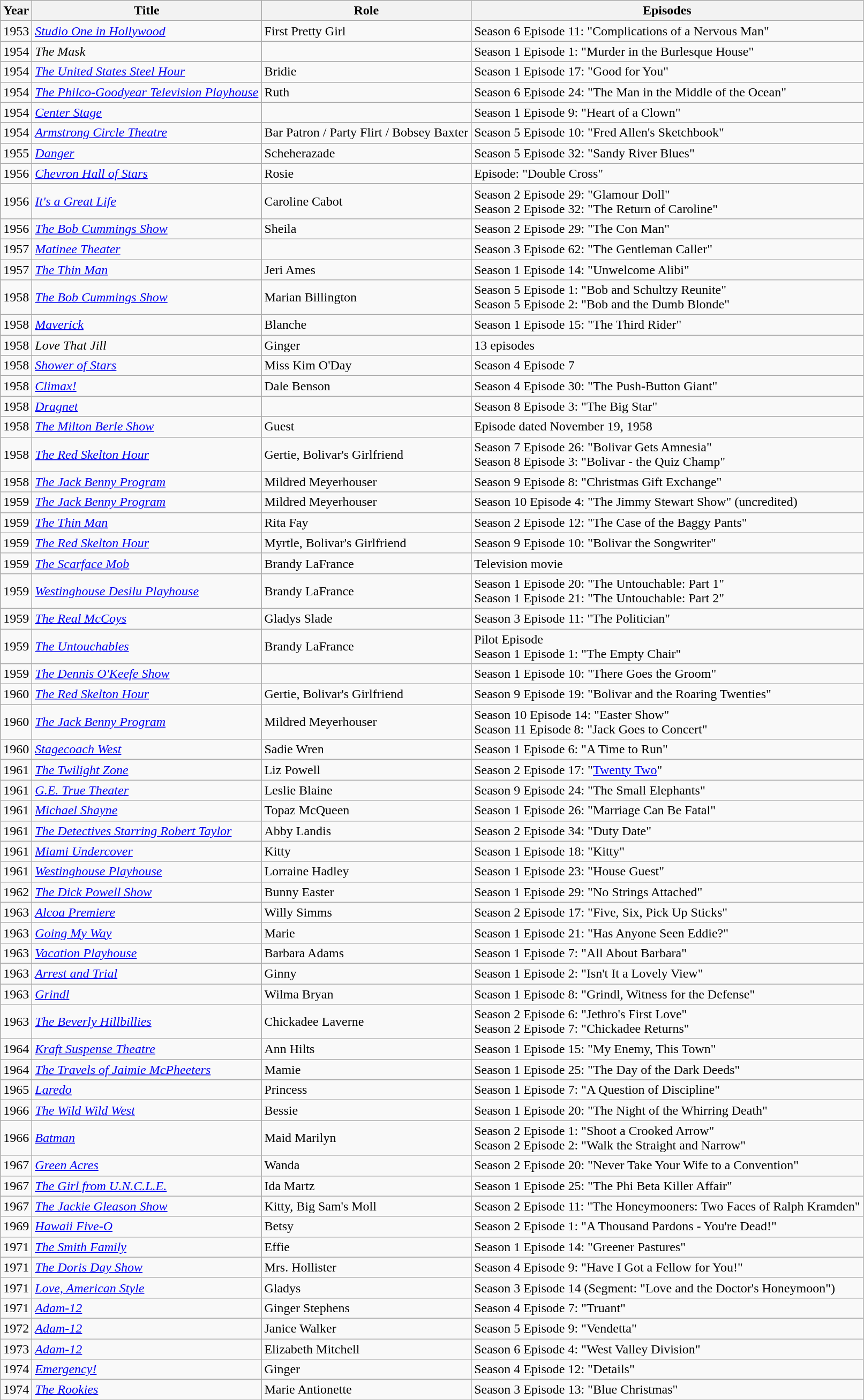<table class="wikitable sortable">
<tr>
<th>Year</th>
<th>Title</th>
<th>Role</th>
<th class="unsortable">Episodes</th>
</tr>
<tr>
<td>1953</td>
<td><em><a href='#'>Studio One in Hollywood</a></em></td>
<td>First Pretty Girl</td>
<td>Season 6 Episode 11: "Complications of a Nervous Man"</td>
</tr>
<tr>
<td>1954</td>
<td><em>The Mask</em></td>
<td></td>
<td>Season 1 Episode 1: "Murder in the Burlesque House"</td>
</tr>
<tr>
<td>1954</td>
<td><em><a href='#'>The United States Steel Hour</a></em></td>
<td>Bridie</td>
<td>Season 1 Episode 17: "Good for You"</td>
</tr>
<tr>
<td>1954</td>
<td><em><a href='#'>The Philco-Goodyear Television Playhouse</a></em></td>
<td>Ruth</td>
<td>Season 6 Episode 24: "The Man in the Middle of the Ocean"</td>
</tr>
<tr>
<td>1954</td>
<td><em><a href='#'>Center Stage</a></em></td>
<td></td>
<td>Season 1 Episode 9: "Heart of a Clown"</td>
</tr>
<tr>
<td>1954</td>
<td><em><a href='#'>Armstrong Circle Theatre</a></em></td>
<td>Bar Patron / Party Flirt / Bobsey Baxter</td>
<td>Season 5 Episode 10: "Fred Allen's Sketchbook"</td>
</tr>
<tr>
<td>1955</td>
<td><em><a href='#'>Danger</a></em></td>
<td>Scheherazade</td>
<td>Season 5 Episode 32: "Sandy River Blues"</td>
</tr>
<tr>
<td>1956</td>
<td><em><a href='#'>Chevron Hall of Stars</a></em></td>
<td>Rosie</td>
<td>Episode: "Double Cross"</td>
</tr>
<tr>
<td>1956</td>
<td><em><a href='#'>It's a Great Life</a></em></td>
<td>Caroline Cabot</td>
<td>Season 2 Episode 29: "Glamour Doll"<br>Season 2 Episode 32: "The Return of Caroline"</td>
</tr>
<tr>
<td>1956</td>
<td><em><a href='#'>The Bob Cummings Show</a></em></td>
<td>Sheila</td>
<td>Season 2 Episode 29: "The Con Man"</td>
</tr>
<tr>
<td>1957</td>
<td><em><a href='#'>Matinee Theater</a></em></td>
<td></td>
<td>Season 3 Episode 62: "The Gentleman Caller"</td>
</tr>
<tr>
<td>1957</td>
<td><em><a href='#'>The Thin Man</a></em></td>
<td>Jeri Ames</td>
<td>Season 1 Episode 14: "Unwelcome Alibi"</td>
</tr>
<tr>
<td>1958</td>
<td><em><a href='#'>The Bob Cummings Show</a></em></td>
<td>Marian Billington</td>
<td>Season 5 Episode 1: "Bob and Schultzy Reunite"<br>Season 5 Episode 2: "Bob and the Dumb Blonde"</td>
</tr>
<tr>
<td>1958</td>
<td><em><a href='#'>Maverick</a></em></td>
<td>Blanche</td>
<td>Season 1 Episode 15: "The Third Rider"</td>
</tr>
<tr>
<td>1958</td>
<td><em>Love That Jill</em></td>
<td>Ginger</td>
<td>13 episodes</td>
</tr>
<tr>
<td>1958</td>
<td><em><a href='#'>Shower of Stars</a></em></td>
<td>Miss Kim O'Day</td>
<td>Season 4 Episode 7</td>
</tr>
<tr>
<td>1958</td>
<td><em><a href='#'>Climax!</a></em></td>
<td>Dale Benson</td>
<td>Season 4 Episode 30: "The Push-Button Giant"</td>
</tr>
<tr>
<td>1958</td>
<td><em><a href='#'>Dragnet</a></em></td>
<td></td>
<td>Season 8 Episode 3: "The Big Star"</td>
</tr>
<tr>
<td>1958</td>
<td><em><a href='#'>The Milton Berle Show</a></em></td>
<td>Guest</td>
<td>Episode dated November 19, 1958</td>
</tr>
<tr>
<td>1958</td>
<td><em><a href='#'>The Red Skelton Hour</a></em></td>
<td>Gertie, Bolivar's Girlfriend</td>
<td>Season 7 Episode 26: "Bolivar Gets Amnesia"<br>Season 8 Episode 3: "Bolivar - the Quiz Champ"</td>
</tr>
<tr>
<td>1958</td>
<td><em><a href='#'>The Jack Benny Program</a></em></td>
<td>Mildred Meyerhouser</td>
<td>Season 9 Episode 8: "Christmas Gift Exchange"</td>
</tr>
<tr>
<td>1959</td>
<td><em><a href='#'>The Jack Benny Program</a></em></td>
<td>Mildred Meyerhouser</td>
<td>Season 10 Episode 4: "The Jimmy Stewart Show" (uncredited)</td>
</tr>
<tr>
<td>1959</td>
<td><em><a href='#'>The Thin Man</a></em></td>
<td>Rita Fay</td>
<td>Season 2 Episode 12: "The Case of the Baggy Pants"</td>
</tr>
<tr>
<td>1959</td>
<td><em><a href='#'>The Red Skelton Hour</a></em></td>
<td>Myrtle, Bolivar's Girlfriend</td>
<td>Season 9 Episode 10: "Bolivar the Songwriter"</td>
</tr>
<tr>
<td>1959</td>
<td><em><a href='#'>The Scarface Mob</a></em></td>
<td>Brandy LaFrance</td>
<td>Television movie</td>
</tr>
<tr>
<td>1959</td>
<td><em><a href='#'>Westinghouse Desilu Playhouse</a></em></td>
<td>Brandy LaFrance</td>
<td>Season 1 Episode 20: "The Untouchable: Part 1"<br>Season 1 Episode 21: "The Untouchable: Part 2"</td>
</tr>
<tr>
<td>1959</td>
<td><em><a href='#'>The Real McCoys</a></em></td>
<td>Gladys Slade</td>
<td>Season 3 Episode 11: "The Politician"</td>
</tr>
<tr>
<td>1959</td>
<td><em><a href='#'>The Untouchables</a></em></td>
<td>Brandy LaFrance</td>
<td>Pilot Episode<br>Season 1 Episode 1: "The Empty Chair"</td>
</tr>
<tr>
<td>1959</td>
<td><em><a href='#'>The Dennis O'Keefe Show</a></em></td>
<td></td>
<td>Season 1 Episode 10: "There Goes the Groom"</td>
</tr>
<tr>
<td>1960</td>
<td><em><a href='#'>The Red Skelton Hour</a></em></td>
<td>Gertie, Bolivar's Girlfriend</td>
<td>Season 9 Episode 19: "Bolivar and the Roaring Twenties"</td>
</tr>
<tr>
<td>1960</td>
<td><em><a href='#'>The Jack Benny Program</a></em></td>
<td>Mildred Meyerhouser</td>
<td>Season 10 Episode 14: "Easter Show"<br>Season 11 Episode 8: "Jack Goes to Concert"</td>
</tr>
<tr>
<td>1960</td>
<td><em><a href='#'>Stagecoach West</a></em></td>
<td>Sadie Wren</td>
<td>Season 1 Episode 6: "A Time to Run"</td>
</tr>
<tr>
<td>1961</td>
<td><em><a href='#'>The Twilight Zone</a></em></td>
<td>Liz Powell</td>
<td>Season 2 Episode 17: "<a href='#'>Twenty Two</a>"</td>
</tr>
<tr>
<td>1961</td>
<td><em><a href='#'>G.E. True Theater</a></em></td>
<td>Leslie Blaine</td>
<td>Season 9 Episode 24: "The Small Elephants"</td>
</tr>
<tr>
<td>1961</td>
<td><em><a href='#'>Michael Shayne</a></em></td>
<td>Topaz McQueen</td>
<td>Season 1 Episode 26: "Marriage Can Be Fatal"</td>
</tr>
<tr>
<td>1961</td>
<td><em><a href='#'>The Detectives Starring Robert Taylor</a></em></td>
<td>Abby Landis</td>
<td>Season 2 Episode 34: "Duty Date"</td>
</tr>
<tr>
<td>1961</td>
<td><em><a href='#'>Miami Undercover</a></em></td>
<td>Kitty</td>
<td>Season 1 Episode 18: "Kitty"</td>
</tr>
<tr>
<td>1961</td>
<td><em><a href='#'>Westinghouse Playhouse</a></em></td>
<td>Lorraine Hadley</td>
<td>Season 1 Episode 23: "House Guest"</td>
</tr>
<tr>
<td>1962</td>
<td><em><a href='#'>The Dick Powell Show</a></em></td>
<td>Bunny Easter</td>
<td>Season 1 Episode 29: "No Strings Attached"</td>
</tr>
<tr>
<td>1963</td>
<td><em><a href='#'>Alcoa Premiere</a></em></td>
<td>Willy Simms</td>
<td>Season 2 Episode 17: "Five, Six, Pick Up Sticks"</td>
</tr>
<tr>
<td>1963</td>
<td><em><a href='#'>Going My Way</a></em></td>
<td>Marie</td>
<td>Season 1 Episode 21: "Has Anyone Seen Eddie?"</td>
</tr>
<tr>
<td>1963</td>
<td><em><a href='#'>Vacation Playhouse</a></em></td>
<td>Barbara Adams</td>
<td>Season 1 Episode 7: "All About Barbara"</td>
</tr>
<tr>
<td>1963</td>
<td><em><a href='#'>Arrest and Trial</a></em></td>
<td>Ginny</td>
<td>Season 1 Episode 2: "Isn't It a Lovely View"</td>
</tr>
<tr>
<td>1963</td>
<td><em><a href='#'>Grindl</a></em></td>
<td>Wilma Bryan</td>
<td>Season 1 Episode 8: "Grindl, Witness for the Defense"</td>
</tr>
<tr>
<td>1963</td>
<td><em><a href='#'>The Beverly Hillbillies</a></em></td>
<td>Chickadee Laverne</td>
<td>Season 2 Episode 6: "Jethro's First Love"<br>Season 2 Episode 7: "Chickadee Returns"</td>
</tr>
<tr>
<td>1964</td>
<td><em><a href='#'>Kraft Suspense Theatre</a></em></td>
<td>Ann Hilts</td>
<td>Season 1 Episode 15: "My Enemy, This Town"</td>
</tr>
<tr>
<td>1964</td>
<td><em><a href='#'>The Travels of Jaimie McPheeters</a></em></td>
<td>Mamie</td>
<td>Season 1 Episode 25: "The Day of the Dark Deeds"</td>
</tr>
<tr>
<td>1965</td>
<td><em><a href='#'>Laredo</a></em></td>
<td>Princess</td>
<td>Season 1 Episode 7: "A Question of Discipline"</td>
</tr>
<tr>
<td>1966</td>
<td><em><a href='#'>The Wild Wild West</a></em></td>
<td>Bessie</td>
<td>Season 1 Episode 20: "The Night of the Whirring Death"</td>
</tr>
<tr>
<td>1966</td>
<td><em><a href='#'>Batman</a></em></td>
<td>Maid Marilyn</td>
<td>Season 2 Episode 1: "Shoot a Crooked Arrow"<br>Season 2 Episode 2: "Walk the Straight and Narrow"</td>
</tr>
<tr>
<td>1967</td>
<td><em><a href='#'>Green Acres</a></em></td>
<td>Wanda</td>
<td>Season 2 Episode 20: "Never Take Your Wife to a Convention"</td>
</tr>
<tr>
<td>1967</td>
<td><em><a href='#'>The Girl from U.N.C.L.E.</a></em></td>
<td>Ida Martz</td>
<td>Season 1 Episode 25: "The Phi Beta Killer Affair"</td>
</tr>
<tr>
<td>1967</td>
<td><em><a href='#'>The Jackie Gleason Show</a></em></td>
<td>Kitty, Big Sam's Moll</td>
<td>Season 2 Episode 11: "The Honeymooners: Two Faces of Ralph Kramden"</td>
</tr>
<tr>
<td>1969</td>
<td><em><a href='#'>Hawaii Five-O</a></em></td>
<td>Betsy</td>
<td>Season 2 Episode 1: "A Thousand Pardons - You're Dead!"</td>
</tr>
<tr>
<td>1971</td>
<td><em><a href='#'>The Smith Family</a></em></td>
<td>Effie</td>
<td>Season 1 Episode 14: "Greener Pastures"</td>
</tr>
<tr>
<td>1971</td>
<td><em><a href='#'>The Doris Day Show</a></em></td>
<td>Mrs. Hollister</td>
<td>Season 4 Episode 9: "Have I Got a Fellow for You!"</td>
</tr>
<tr>
<td>1971</td>
<td><em><a href='#'>Love, American Style</a></em></td>
<td>Gladys</td>
<td>Season 3 Episode 14 (Segment: "Love and the Doctor's Honeymoon")</td>
</tr>
<tr>
<td>1971</td>
<td><em><a href='#'>Adam-12</a></em></td>
<td>Ginger Stephens</td>
<td>Season 4 Episode 7: "Truant"</td>
</tr>
<tr>
<td>1972</td>
<td><em><a href='#'>Adam-12</a></em></td>
<td>Janice Walker</td>
<td>Season 5 Episode 9: "Vendetta"</td>
</tr>
<tr>
<td>1973</td>
<td><em><a href='#'>Adam-12</a></em></td>
<td>Elizabeth Mitchell</td>
<td>Season 6 Episode 4: "West Valley Division"</td>
</tr>
<tr>
<td>1974</td>
<td><em><a href='#'>Emergency!</a></em></td>
<td>Ginger</td>
<td>Season 4 Episode 12: "Details"</td>
</tr>
<tr>
<td>1974</td>
<td><em><a href='#'>The Rookies</a></em></td>
<td>Marie Antionette</td>
<td>Season 3 Episode 13: "Blue Christmas"</td>
</tr>
<tr>
</tr>
</table>
